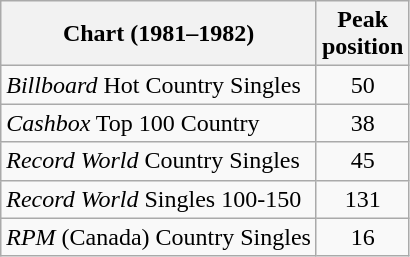<table class="wikitable sortable">
<tr>
<th>Chart (1981–1982)</th>
<th>Peak<br>position</th>
</tr>
<tr>
<td><em>Billboard</em> Hot Country Singles</td>
<td style="text-align:center;">50</td>
</tr>
<tr>
<td><em>Cashbox</em> Top 100 Country</td>
<td style="text-align:center;">38</td>
</tr>
<tr>
<td><em>Record World</em> Country Singles</td>
<td style="text-align:center;">45</td>
</tr>
<tr>
<td><em>Record World</em> Singles 100-150</td>
<td style="text-align:center;">131</td>
</tr>
<tr>
<td><em>RPM</em> (Canada) Country Singles</td>
<td style="text-align:center;">16</td>
</tr>
</table>
